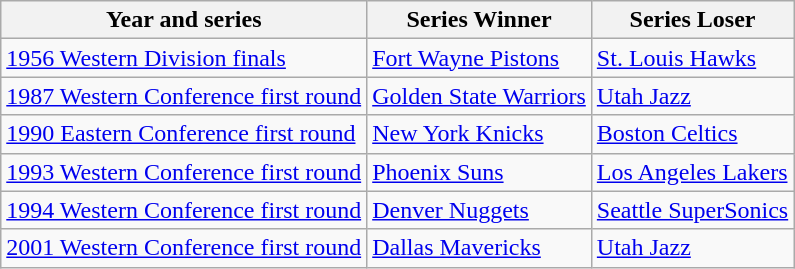<table class="wikitable">
<tr>
<th>Year and series</th>
<th>Series Winner</th>
<th>Series Loser</th>
</tr>
<tr>
<td><a href='#'>1956 Western Division finals</a></td>
<td><a href='#'>Fort Wayne Pistons</a></td>
<td><a href='#'>St. Louis Hawks</a></td>
</tr>
<tr>
<td><a href='#'>1987 Western Conference first round</a></td>
<td><a href='#'>Golden State Warriors</a></td>
<td><a href='#'>Utah Jazz</a></td>
</tr>
<tr>
<td><a href='#'>1990 Eastern Conference first round</a></td>
<td><a href='#'>New York Knicks</a></td>
<td><a href='#'>Boston Celtics</a></td>
</tr>
<tr>
<td><a href='#'>1993 Western Conference first round</a></td>
<td><a href='#'>Phoenix Suns</a></td>
<td><a href='#'>Los Angeles Lakers</a></td>
</tr>
<tr>
<td><a href='#'>1994 Western Conference first round</a></td>
<td><a href='#'>Denver Nuggets</a></td>
<td><a href='#'>Seattle SuperSonics</a></td>
</tr>
<tr>
<td><a href='#'>2001 Western Conference first round</a></td>
<td><a href='#'>Dallas Mavericks</a></td>
<td><a href='#'>Utah Jazz</a></td>
</tr>
</table>
